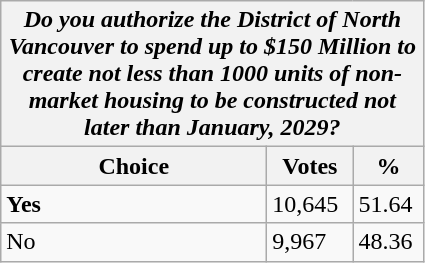<table class="wikitable">
<tr>
<th colspan="3"><em>Do you authorize the District of North Vancouver to spend up to $150 Million to create not less than 1000 units of non-market housing to be constructed not later than January, 2029?</em></th>
</tr>
<tr>
<th style="width: 170px">Choice</th>
<th style="width: 50px">Votes</th>
<th style="width: 40px">%</th>
</tr>
<tr>
<td><strong>Yes</strong></td>
<td>10,645</td>
<td>51.64</td>
</tr>
<tr>
<td>No</td>
<td>9,967</td>
<td>48.36</td>
</tr>
</table>
